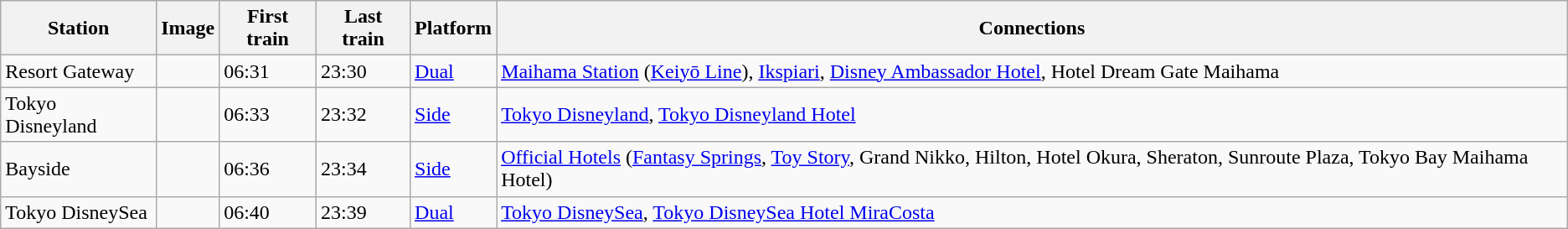<table class="wikitable">
<tr>
<th>Station</th>
<th>Image</th>
<th>First train</th>
<th>Last train</th>
<th>Platform</th>
<th>Connections</th>
</tr>
<tr>
<td>Resort Gateway</td>
<td></td>
<td>06:31</td>
<td>23:30</td>
<td><a href='#'>Dual</a></td>
<td><a href='#'>Maihama Station</a> (<a href='#'>Keiyō Line</a>), <a href='#'>Ikspiari</a>, <a href='#'>Disney Ambassador Hotel</a>, Hotel Dream Gate Maihama</td>
</tr>
<tr>
<td>Tokyo Disneyland</td>
<td></td>
<td>06:33</td>
<td>23:32</td>
<td><a href='#'>Side</a></td>
<td><a href='#'>Tokyo Disneyland</a>, <a href='#'>Tokyo Disneyland Hotel</a></td>
</tr>
<tr>
<td>Bayside</td>
<td></td>
<td>06:36</td>
<td>23:34</td>
<td><a href='#'>Side</a></td>
<td><a href='#'>Official Hotels</a> (<a href='#'>Fantasy Springs</a>, <a href='#'>Toy Story</a>, Grand Nikko, Hilton, Hotel Okura, Sheraton, Sunroute Plaza, Tokyo Bay Maihama Hotel)</td>
</tr>
<tr>
<td>Tokyo DisneySea</td>
<td></td>
<td>06:40</td>
<td>23:39</td>
<td><a href='#'>Dual</a></td>
<td><a href='#'>Tokyo DisneySea</a>, <a href='#'>Tokyo DisneySea Hotel MiraCosta</a></td>
</tr>
</table>
